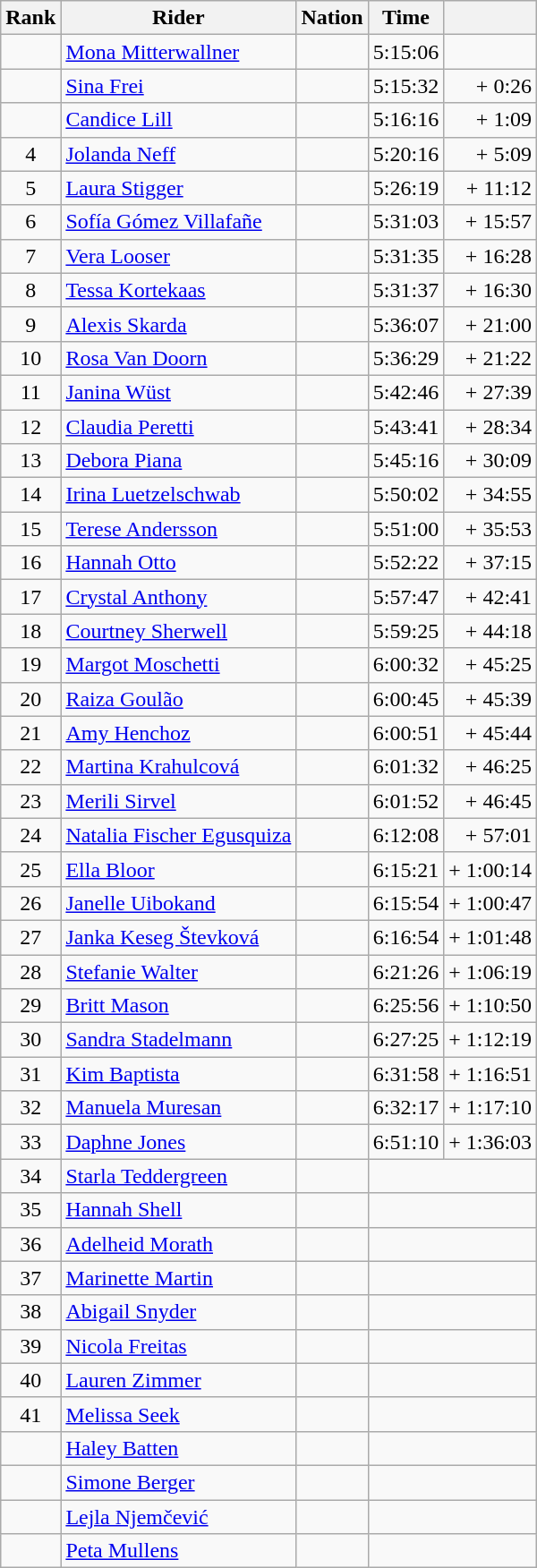<table class="wikitable sortable" style=text-align:center;">
<tr>
<th scope="col">Rank</th>
<th scope="col">Rider</th>
<th scope="col">Nation</th>
<th scope="col">Time</th>
<th scope="col"></th>
</tr>
<tr>
<td></td>
<td align=left><a href='#'>Mona Mitterwallner</a></td>
<td align=left></td>
<td>5:15:06</td>
<td align=right></td>
</tr>
<tr>
<td></td>
<td align=left><a href='#'>Sina Frei</a></td>
<td align=left></td>
<td>5:15:32</td>
<td align=right>+ 0:26</td>
</tr>
<tr>
<td></td>
<td align=left><a href='#'>Candice Lill</a></td>
<td align=left></td>
<td>5:16:16</td>
<td align=right>+ 1:09</td>
</tr>
<tr>
<td>4</td>
<td align=left><a href='#'>Jolanda Neff</a></td>
<td align=left></td>
<td>5:20:16</td>
<td align=right>+ 5:09</td>
</tr>
<tr>
<td>5</td>
<td align=left><a href='#'>Laura Stigger</a></td>
<td align=left></td>
<td>5:26:19</td>
<td align=right>+ 11:12</td>
</tr>
<tr>
<td>6</td>
<td align=left><a href='#'>Sofía Gómez Villafañe</a></td>
<td align=left></td>
<td>5:31:03</td>
<td align=right>+ 15:57</td>
</tr>
<tr>
<td>7</td>
<td align=left><a href='#'>Vera Looser</a></td>
<td align=left></td>
<td>5:31:35</td>
<td align=right>+ 16:28</td>
</tr>
<tr>
<td>8</td>
<td align=left><a href='#'>Tessa Kortekaas</a></td>
<td align=left></td>
<td>5:31:37</td>
<td align=right>+ 16:30</td>
</tr>
<tr>
<td>9</td>
<td align=left><a href='#'>Alexis Skarda</a></td>
<td align=left></td>
<td>5:36:07</td>
<td align=right>+ 21:00</td>
</tr>
<tr>
<td>10</td>
<td align=left><a href='#'>Rosa Van Doorn</a></td>
<td align=left></td>
<td>5:36:29</td>
<td align=right>+ 21:22</td>
</tr>
<tr>
<td>11</td>
<td align=left><a href='#'>Janina Wüst</a></td>
<td align=left></td>
<td>5:42:46</td>
<td align=right>+ 27:39</td>
</tr>
<tr>
<td>12</td>
<td align=left><a href='#'>Claudia Peretti</a></td>
<td align=left></td>
<td>5:43:41</td>
<td align=right>+ 28:34</td>
</tr>
<tr>
<td>13</td>
<td align=left><a href='#'>Debora Piana</a></td>
<td align=left></td>
<td>5:45:16</td>
<td align=right>+ 30:09</td>
</tr>
<tr>
<td>14</td>
<td align=left><a href='#'>Irina Luetzelschwab</a></td>
<td align=left></td>
<td>5:50:02</td>
<td align=right>+ 34:55</td>
</tr>
<tr>
<td>15</td>
<td align=left><a href='#'>Terese Andersson</a></td>
<td align=left></td>
<td>5:51:00</td>
<td align=right>+ 35:53</td>
</tr>
<tr>
<td>16</td>
<td align=left><a href='#'>Hannah Otto</a></td>
<td align=left></td>
<td>5:52:22</td>
<td align=right>+ 37:15</td>
</tr>
<tr>
<td>17</td>
<td align=left><a href='#'>Crystal Anthony</a></td>
<td align=left></td>
<td>5:57:47</td>
<td align=right>+ 42:41</td>
</tr>
<tr>
<td>18</td>
<td align=left><a href='#'>Courtney Sherwell</a></td>
<td align=left></td>
<td>5:59:25</td>
<td align=right>+ 44:18</td>
</tr>
<tr>
<td>19</td>
<td align=left><a href='#'>Margot Moschetti</a></td>
<td align=left></td>
<td>6:00:32</td>
<td align=right>+ 45:25</td>
</tr>
<tr>
<td>20</td>
<td align=left><a href='#'>Raiza Goulão</a></td>
<td align=left></td>
<td>6:00:45</td>
<td align=right>+ 45:39</td>
</tr>
<tr>
<td>21</td>
<td align=left><a href='#'>Amy Henchoz</a></td>
<td align=left></td>
<td>6:00:51</td>
<td align=right>+ 45:44</td>
</tr>
<tr>
<td>22</td>
<td align=left><a href='#'>Martina Krahulcová</a></td>
<td align=left></td>
<td>6:01:32</td>
<td align=right>+ 46:25</td>
</tr>
<tr>
<td>23</td>
<td align=left><a href='#'>Merili Sirvel</a></td>
<td align=left></td>
<td>6:01:52</td>
<td align=right>+ 46:45</td>
</tr>
<tr>
<td>24</td>
<td align=left><a href='#'>Natalia Fischer Egusquiza</a></td>
<td align=left></td>
<td>6:12:08</td>
<td align=right>+ 57:01</td>
</tr>
<tr>
<td>25</td>
<td align=left><a href='#'>Ella Bloor</a></td>
<td align=left></td>
<td>6:15:21</td>
<td align=right>+ 1:00:14</td>
</tr>
<tr>
<td>26</td>
<td align=left><a href='#'>Janelle Uibokand</a></td>
<td align=left></td>
<td>6:15:54</td>
<td align=right>+ 1:00:47</td>
</tr>
<tr>
<td>27</td>
<td align=left><a href='#'>Janka Keseg Števková</a></td>
<td align=left></td>
<td>6:16:54</td>
<td align=right>+ 1:01:48</td>
</tr>
<tr>
<td>28</td>
<td align=left><a href='#'>Stefanie Walter</a></td>
<td align=left></td>
<td>6:21:26</td>
<td align=right>+ 1:06:19</td>
</tr>
<tr>
<td>29</td>
<td align=left><a href='#'>Britt Mason</a></td>
<td align=left></td>
<td>6:25:56</td>
<td align=right>+ 1:10:50</td>
</tr>
<tr>
<td>30</td>
<td align=left><a href='#'>Sandra Stadelmann</a></td>
<td align=left></td>
<td>6:27:25</td>
<td align=right>+ 1:12:19</td>
</tr>
<tr>
<td>31</td>
<td align=left><a href='#'>Kim Baptista</a></td>
<td align=left></td>
<td>6:31:58</td>
<td align=right>+ 1:16:51</td>
</tr>
<tr>
<td>32</td>
<td align=left><a href='#'>Manuela Muresan</a></td>
<td align=left></td>
<td>6:32:17</td>
<td align=right>+ 1:17:10</td>
</tr>
<tr>
<td>33</td>
<td align=left><a href='#'>Daphne Jones</a></td>
<td align=left></td>
<td>6:51:10</td>
<td align=right>+ 1:36:03</td>
</tr>
<tr>
<td>34</td>
<td align=left><a href='#'>Starla Teddergreen</a></td>
<td align=left></td>
<td colspan="2"></td>
</tr>
<tr>
<td>35</td>
<td align=left><a href='#'>Hannah Shell</a></td>
<td align=left></td>
<td colspan="2"></td>
</tr>
<tr>
<td>36</td>
<td align=left><a href='#'>Adelheid Morath</a></td>
<td align=left></td>
<td colspan="2"></td>
</tr>
<tr>
<td>37</td>
<td align=left><a href='#'>Marinette Martin</a></td>
<td align=left></td>
<td colspan="2"></td>
</tr>
<tr>
<td>38</td>
<td align=left><a href='#'>Abigail Snyder</a></td>
<td align=left></td>
<td colspan="2"></td>
</tr>
<tr>
<td>39</td>
<td align=left><a href='#'>Nicola Freitas</a></td>
<td align=left></td>
<td colspan="2"></td>
</tr>
<tr>
<td>40</td>
<td align=left><a href='#'>Lauren Zimmer</a></td>
<td align=left></td>
<td colspan="2"></td>
</tr>
<tr>
<td>41</td>
<td align=left><a href='#'>Melissa Seek</a></td>
<td align=left></td>
<td colspan="2"></td>
</tr>
<tr>
<td></td>
<td align=left><a href='#'>Haley Batten</a></td>
<td align=left></td>
<td colspan="2"></td>
</tr>
<tr>
<td></td>
<td align=left><a href='#'>Simone Berger</a></td>
<td align=left></td>
<td colspan="2"></td>
</tr>
<tr>
<td></td>
<td align=left><a href='#'>Lejla Njemčević</a></td>
<td align=left></td>
<td colspan="2"></td>
</tr>
<tr>
<td></td>
<td align=left><a href='#'>Peta Mullens</a></td>
<td align=left></td>
<td colspan="2"></td>
</tr>
</table>
